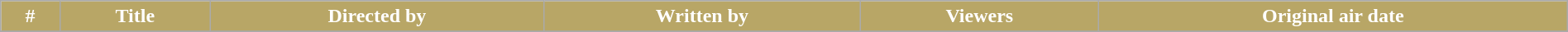<table class="wikitable plainrowheaders" style="width: 100%; margin-right: 0;">
<tr>
<th style="background:#b8a666; color:#fff;">#</th>
<th style="background:#b8a666; color:#fff;">Title</th>
<th style="background:#b8a666; color:#fff;">Directed by</th>
<th style="background:#b8a666; color:#fff;">Written by</th>
<th style="background:#b8a666; color:#fff;">Viewers</th>
<th style="background:#b8a666; color:#fff;">Original air date</th>
</tr>
<tr>
</tr>
</table>
